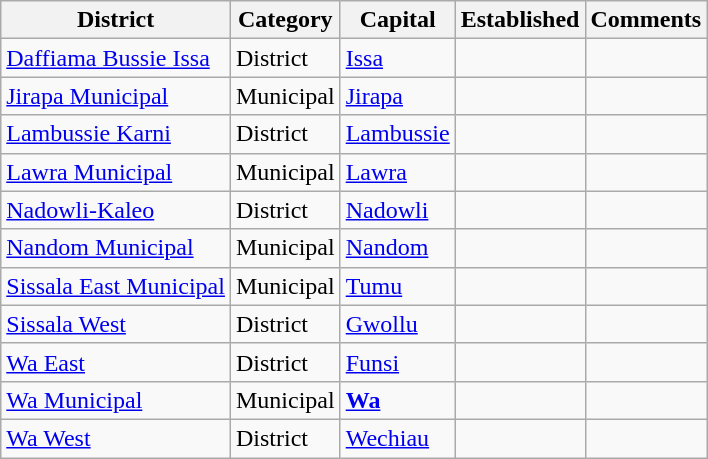<table class="wikitable sortable">
<tr>
<th>District</th>
<th>Category</th>
<th>Capital</th>
<th>Established</th>
<th>Comments</th>
</tr>
<tr>
<td><a href='#'>Daffiama Bussie Issa</a></td>
<td>District</td>
<td><a href='#'>Issa</a></td>
<td></td>
<td></td>
</tr>
<tr>
<td><a href='#'>Jirapa Municipal</a></td>
<td>Municipal</td>
<td><a href='#'>Jirapa</a></td>
<td></td>
<td></td>
</tr>
<tr>
<td><a href='#'>Lambussie Karni</a></td>
<td>District</td>
<td><a href='#'>Lambussie</a></td>
<td></td>
<td></td>
</tr>
<tr>
<td><a href='#'>Lawra Municipal</a></td>
<td>Municipal</td>
<td><a href='#'>Lawra</a></td>
<td></td>
<td></td>
</tr>
<tr>
<td><a href='#'>Nadowli-Kaleo</a></td>
<td>District</td>
<td><a href='#'>Nadowli</a></td>
<td></td>
<td></td>
</tr>
<tr>
<td><a href='#'>Nandom Municipal</a></td>
<td>Municipal</td>
<td><a href='#'>Nandom</a></td>
<td></td>
<td></td>
</tr>
<tr>
<td><a href='#'>Sissala East Municipal</a></td>
<td>Municipal</td>
<td><a href='#'>Tumu</a></td>
<td></td>
<td></td>
</tr>
<tr>
<td><a href='#'>Sissala West</a></td>
<td>District</td>
<td><a href='#'>Gwollu</a></td>
<td></td>
<td></td>
</tr>
<tr>
<td><a href='#'>Wa East</a></td>
<td>District</td>
<td><a href='#'>Funsi</a></td>
<td></td>
<td></td>
</tr>
<tr>
<td><a href='#'>Wa Municipal</a></td>
<td>Municipal</td>
<td><strong><a href='#'>Wa</a></strong></td>
<td></td>
<td></td>
</tr>
<tr>
<td><a href='#'>Wa West</a></td>
<td>District</td>
<td><a href='#'>Wechiau</a></td>
<td></td>
<td></td>
</tr>
</table>
